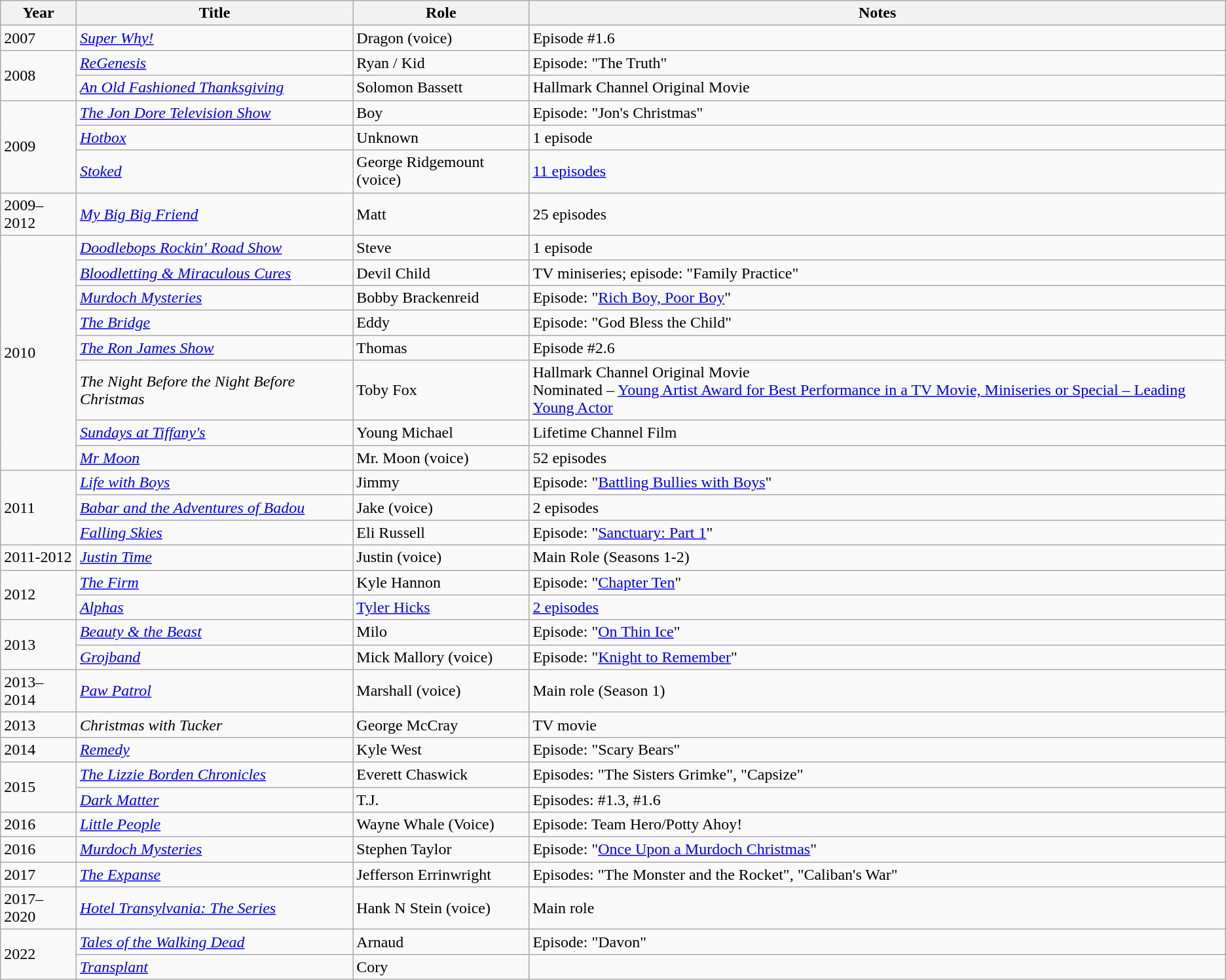<table class="wikitable sortable">
<tr>
<th>Year</th>
<th>Title</th>
<th>Role</th>
<th class="unsortable">Notes</th>
</tr>
<tr>
<td>2007</td>
<td><em><a href='#'>Super Why!</a></em></td>
<td>Dragon (voice)</td>
<td>Episode #1.6</td>
</tr>
<tr>
<td rowspan="2">2008</td>
<td><em><a href='#'>ReGenesis</a></em></td>
<td>Ryan / Kid</td>
<td>Episode: "The Truth"</td>
</tr>
<tr>
<td><em><a href='#'>An Old Fashioned Thanksgiving</a></em></td>
<td>Solomon Bassett</td>
<td>Hallmark Channel Original Movie</td>
</tr>
<tr>
<td rowspan="3">2009</td>
<td data-sort-value="Jon Dore Television Show, The"><em><a href='#'>The Jon Dore Television Show</a></em></td>
<td>Boy</td>
<td>Episode: "Jon's Christmas"</td>
</tr>
<tr>
<td><em><a href='#'>Hotbox</a></em></td>
<td>Unknown</td>
<td>1 episode</td>
</tr>
<tr>
<td><em><a href='#'>Stoked</a></em></td>
<td>George Ridgemount (voice)</td>
<td><a href='#'>11 episodes</a></td>
</tr>
<tr>
<td>2009–2012</td>
<td><em><a href='#'>My Big Big Friend</a></em></td>
<td>Matt</td>
<td>25 episodes</td>
</tr>
<tr>
<td rowspan="8">2010</td>
<td><em><a href='#'>Doodlebops Rockin' Road Show</a></em></td>
<td>Steve</td>
<td>1 episode</td>
</tr>
<tr>
<td><em><a href='#'>Bloodletting & Miraculous Cures</a></em></td>
<td>Devil Child</td>
<td>TV miniseries; episode: "Family Practice"</td>
</tr>
<tr>
<td><em><a href='#'>Murdoch Mysteries</a></em></td>
<td>Bobby Brackenreid</td>
<td>Episode: "<a href='#'>Rich Boy, Poor Boy</a>"</td>
</tr>
<tr>
<td data-sort-value="Bridge, The"><em><a href='#'>The Bridge</a></em></td>
<td>Eddy</td>
<td>Episode: "God Bless the Child"</td>
</tr>
<tr>
<td data-sort-value="Ron James Show], The"><em><a href='#'>The Ron James Show</a></em></td>
<td>Thomas</td>
<td>Episode #2.6</td>
</tr>
<tr>
<td data-sort-value="Night Before the Night Before Christmas, The"><em>The Night Before the Night Before Christmas</em></td>
<td>Toby Fox</td>
<td>Hallmark Channel Original Movie<br>Nominated – <a href='#'>Young Artist Award for Best Performance in a TV Movie, Miniseries or Special – Leading Young Actor</a></td>
</tr>
<tr>
<td><em><a href='#'>Sundays at Tiffany's</a></em></td>
<td>Young Michael</td>
<td>Lifetime Channel Film</td>
</tr>
<tr>
<td><em><a href='#'>Mr Moon</a></em></td>
<td>Mr. Moon (voice)</td>
<td>52 episodes</td>
</tr>
<tr>
<td rowspan="3">2011</td>
<td><em><a href='#'>Life with Boys</a></em></td>
<td>Jimmy</td>
<td>Episode: "<a href='#'>Battling Bullies with Boys</a>"</td>
</tr>
<tr>
<td><em><a href='#'>Babar and the Adventures of Badou</a></em></td>
<td>Jake (voice)</td>
<td>2 episodes</td>
</tr>
<tr>
<td><em><a href='#'>Falling Skies</a></em></td>
<td>Eli Russell</td>
<td>Episode: "<a href='#'>Sanctuary: Part 1</a>"</td>
</tr>
<tr>
<td>2011-2012</td>
<td><em><a href='#'>Justin Time</a></em></td>
<td>Justin (voice)</td>
<td>Main Role (Seasons 1-2)</td>
</tr>
<tr>
<td rowspan="2">2012</td>
<td data-sort-value="Firm, The"><em><a href='#'>The Firm</a></em></td>
<td>Kyle Hannon</td>
<td>Episode: "<a href='#'>Chapter Ten</a>"</td>
</tr>
<tr>
<td><em><a href='#'>Alphas</a></em></td>
<td><a href='#'>Tyler Hicks</a></td>
<td><a href='#'>2 episodes</a></td>
</tr>
<tr>
<td rowspan="2">2013</td>
<td><em><a href='#'>Beauty & the Beast</a></em></td>
<td>Milo</td>
<td>Episode: "<a href='#'>On Thin Ice</a>"</td>
</tr>
<tr>
<td><em><a href='#'>Grojband</a></em></td>
<td>Mick Mallory (voice)</td>
<td>Episode: "<a href='#'>Knight to Remember</a>"</td>
</tr>
<tr>
<td>2013–2014</td>
<td><em><a href='#'>Paw Patrol</a></em></td>
<td>Marshall (voice)</td>
<td>Main role (Season 1)</td>
</tr>
<tr>
<td>2013</td>
<td><em>Christmas with Tucker</em></td>
<td>George McCray</td>
<td>TV movie</td>
</tr>
<tr>
<td>2014</td>
<td><em><a href='#'>Remedy</a></em></td>
<td>Kyle West</td>
<td>Episode: "Scary Bears"</td>
</tr>
<tr>
<td rowspan="2">2015</td>
<td data-sort-value="Lizzie Borden Chronicles, The"><em><a href='#'>The Lizzie Borden Chronicles</a></em></td>
<td>Everett Chaswick</td>
<td>Episodes: "The Sisters Grimke", "Capsize"</td>
</tr>
<tr>
<td><em><a href='#'>Dark Matter</a></em></td>
<td>T.J.</td>
<td>Episodes: #1.3, #1.6</td>
</tr>
<tr>
<td>2016</td>
<td><em><a href='#'>Little People</a></em></td>
<td>Wayne Whale (Voice)</td>
<td>Episode: Team Hero/Potty Ahoy!</td>
</tr>
<tr>
<td>2016</td>
<td><em><a href='#'>Murdoch Mysteries</a></em></td>
<td>Stephen Taylor</td>
<td>Episode: "<a href='#'>Once Upon a Murdoch Christmas</a>"</td>
</tr>
<tr>
<td>2017</td>
<td data-sort-value="Expanse, The"><em><a href='#'>The Expanse</a></em></td>
<td>Jefferson Errinwright</td>
<td>Episodes: "The Monster and the Rocket", "Caliban's War"</td>
</tr>
<tr>
<td>2017–2020</td>
<td><em><a href='#'>Hotel Transylvania: The Series</a></em></td>
<td>Hank N Stein (voice)</td>
<td>Main role</td>
</tr>
<tr>
<td rowspan="2">2022</td>
<td><em><a href='#'>Tales of the Walking Dead</a></em></td>
<td>Arnaud</td>
<td>Episode: "Davon"</td>
</tr>
<tr>
<td><em><a href='#'>Transplant</a></em></td>
<td>Cory</td>
<td></td>
</tr>
</table>
